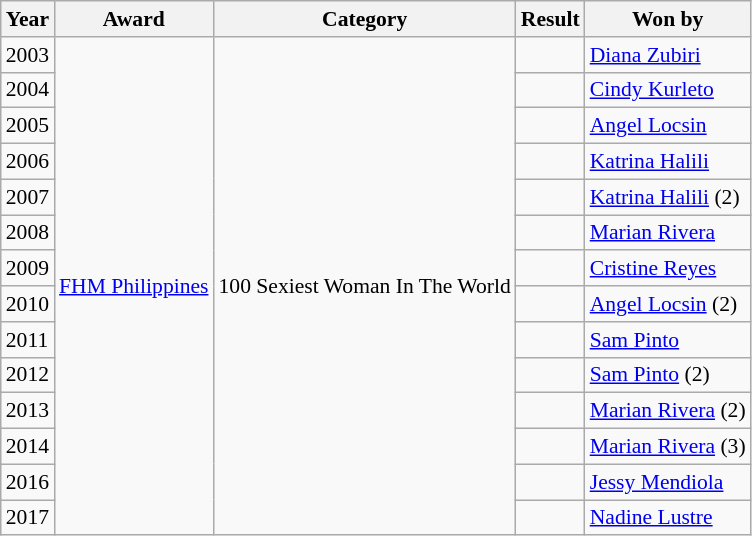<table class="wikitable" style="font-size: 90%;">
<tr>
<th>Year</th>
<th>Award</th>
<th>Category</th>
<th>Result</th>
<th>Won by</th>
</tr>
<tr>
<td>2003</td>
<td rowspan="14"><a href='#'>FHM Philippines</a></td>
<td rowspan="14">100 Sexiest Woman In The World</td>
<td></td>
<td><a href='#'>Diana Zubiri</a></td>
</tr>
<tr>
<td>2004</td>
<td></td>
<td><a href='#'>Cindy Kurleto</a></td>
</tr>
<tr>
<td>2005</td>
<td></td>
<td><a href='#'>Angel Locsin</a></td>
</tr>
<tr>
<td>2006</td>
<td></td>
<td><a href='#'>Katrina Halili</a></td>
</tr>
<tr>
<td>2007</td>
<td></td>
<td><a href='#'>Katrina Halili</a> (2)</td>
</tr>
<tr>
<td>2008</td>
<td></td>
<td><a href='#'>Marian Rivera</a></td>
</tr>
<tr>
<td>2009</td>
<td></td>
<td><a href='#'>Cristine Reyes</a></td>
</tr>
<tr>
<td>2010</td>
<td></td>
<td><a href='#'>Angel Locsin</a> (2)</td>
</tr>
<tr>
<td>2011</td>
<td></td>
<td><a href='#'>Sam Pinto</a></td>
</tr>
<tr>
<td>2012</td>
<td></td>
<td><a href='#'>Sam Pinto</a> (2)</td>
</tr>
<tr>
<td>2013</td>
<td></td>
<td><a href='#'>Marian Rivera</a> (2)</td>
</tr>
<tr>
<td>2014</td>
<td></td>
<td><a href='#'>Marian Rivera</a> (3)</td>
</tr>
<tr>
<td>2016</td>
<td></td>
<td><a href='#'>Jessy Mendiola</a></td>
</tr>
<tr>
<td>2017</td>
<td></td>
<td><a href='#'>Nadine Lustre</a></td>
</tr>
</table>
